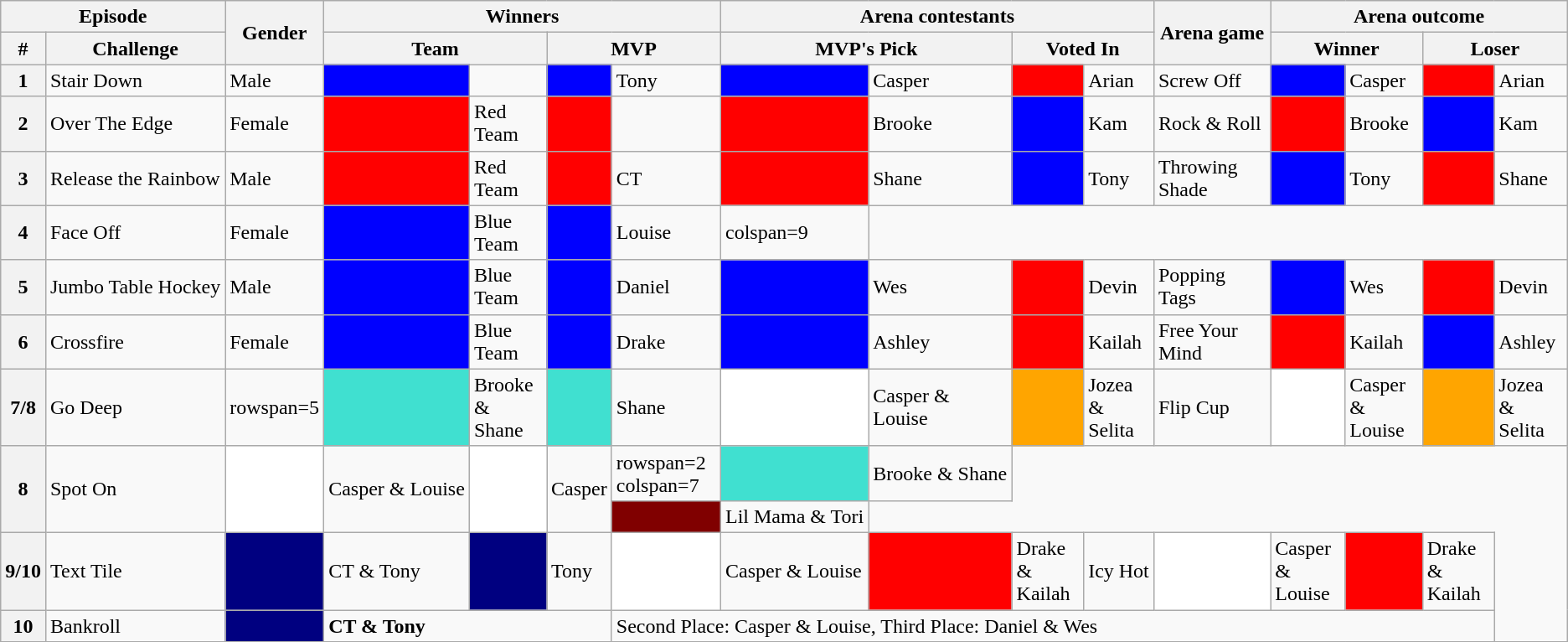<table class="wikitable" style="font-size:100%">
<tr>
<th colspan="2" nowrap>Episode</th>
<th rowspan="2" nowrap>Gender</th>
<th colspan="4" nowrap>Winners</th>
<th colspan="4" nowrap>Arena contestants</th>
<th rowspan="2" nowrap>Arena game</th>
<th colspan="4" nowrap>Arena outcome</th>
</tr>
<tr>
<th>#</th>
<th>Challenge</th>
<th colspan="2">Team</th>
<th colspan="2">MVP</th>
<th colspan="2">MVP's Pick</th>
<th colspan="2">Voted In</th>
<th colspan="2">Winner</th>
<th colspan="2">Loser</th>
</tr>
<tr>
<th>1</th>
<td nowrap>Stair Down</td>
<td>Male</td>
<td bgcolor="blue"></td>
<td></td>
<td bgcolor="blue"></td>
<td>Tony</td>
<td bgcolor="blue"></td>
<td>Casper</td>
<td bgcolor="red"></td>
<td>Arian</td>
<td>Screw Off</td>
<td bgcolor="blue"></td>
<td>Casper</td>
<td bgcolor="red"></td>
<td>Arian</td>
</tr>
<tr>
<th>2</th>
<td nowrap>Over The Edge</td>
<td>Female</td>
<td bgcolor="red"></td>
<td>Red Team</td>
<td bgcolor="red"></td>
<td></td>
<td bgcolor="red"></td>
<td>Brooke</td>
<td bgcolor="blue"></td>
<td>Kam</td>
<td>Rock & Roll</td>
<td bgcolor="red"></td>
<td>Brooke</td>
<td bgcolor="blue"></td>
<td>Kam</td>
</tr>
<tr>
<th>3</th>
<td nowrap>Release the Rainbow</td>
<td>Male</td>
<td bgcolor="red"></td>
<td>Red Team</td>
<td bgcolor="red"></td>
<td>CT</td>
<td bgcolor="red"></td>
<td>Shane</td>
<td bgcolor="blue"></td>
<td>Tony</td>
<td>Throwing Shade</td>
<td bgcolor="blue"></td>
<td>Tony</td>
<td bgcolor="red"></td>
<td>Shane</td>
</tr>
<tr>
<th>4</th>
<td>Face Off</td>
<td>Female</td>
<td bgcolor="blue"></td>
<td>Blue Team</td>
<td bgcolor="blue"></td>
<td>Louise</td>
<td>colspan=9 </td>
</tr>
<tr>
<th>5</th>
<td nowrap>Jumbo Table Hockey</td>
<td>Male</td>
<td bgcolor="blue"></td>
<td>Blue Team</td>
<td bgcolor="blue"></td>
<td>Daniel</td>
<td bgcolor="blue"></td>
<td>Wes</td>
<td bgcolor="red"></td>
<td>Devin</td>
<td>Popping Tags</td>
<td bgcolor="blue"></td>
<td>Wes</td>
<td bgcolor="red"></td>
<td>Devin</td>
</tr>
<tr>
<th>6</th>
<td nowrap>Crossfire</td>
<td>Female</td>
<td bgcolor="blue"></td>
<td>Blue Team</td>
<td bgcolor="blue"></td>
<td>Drake</td>
<td bgcolor="blue"></td>
<td>Ashley</td>
<td bgcolor="red"></td>
<td>Kailah</td>
<td>Free Your Mind</td>
<td bgcolor="red"></td>
<td>Kailah</td>
<td bgcolor="blue"></td>
<td>Ashley</td>
</tr>
<tr>
<th>7/8</th>
<td nowrap>Go Deep</td>
<td>rowspan=5 </td>
<td bgcolor="turquoise"></td>
<td>Brooke & Shane</td>
<td bgcolor="turquoise"></td>
<td>Shane</td>
<td bgcolor="white"></td>
<td>Casper & Louise</td>
<td bgcolor="orange"></td>
<td>Jozea & Selita </td>
<td>Flip Cup</td>
<td bgcolor="white"></td>
<td>Casper & Louise</td>
<td bgcolor="orange"></td>
<td>Jozea & Selita</td>
</tr>
<tr>
<th rowspan=2>8</th>
<td rowspan=2>Spot On</td>
<td rowspan=2 bgcolor="white"></td>
<td rowspan=2 nowrap>Casper & Louise</td>
<td bgcolor="white" rowspan=2></td>
<td rowspan=2>Casper</td>
<td>rowspan=2 colspan=7 </td>
<td bgcolor="turquoise"></td>
<td nowrap>Brooke & Shane</td>
</tr>
<tr>
<td bgcolor="maroon"></td>
<td nowrap>Lil Mama & Tori</td>
</tr>
<tr>
<th>9/10</th>
<td nowrap>Text Tile</td>
<td bgcolor="navy"></td>
<td>CT & Tony</td>
<td bgcolor="navy"></td>
<td>Tony</td>
<td bgcolor="white"></td>
<td>Casper & Louise</td>
<td bgcolor="red"></td>
<td>Drake & Kailah</td>
<td>Icy Hot</td>
<td bgcolor="white"></td>
<td>Casper & Louise</td>
<td bgcolor="red"></td>
<td>Drake & Kailah</td>
</tr>
<tr>
<th>10</th>
<td nowrap>Bankroll</td>
<td bgcolor="navy"></td>
<td colspan=3><strong>CT & Tony</strong></td>
<td colspan=9>Second Place: Casper & Louise, Third Place: Daniel & Wes</td>
</tr>
<tr>
</tr>
</table>
